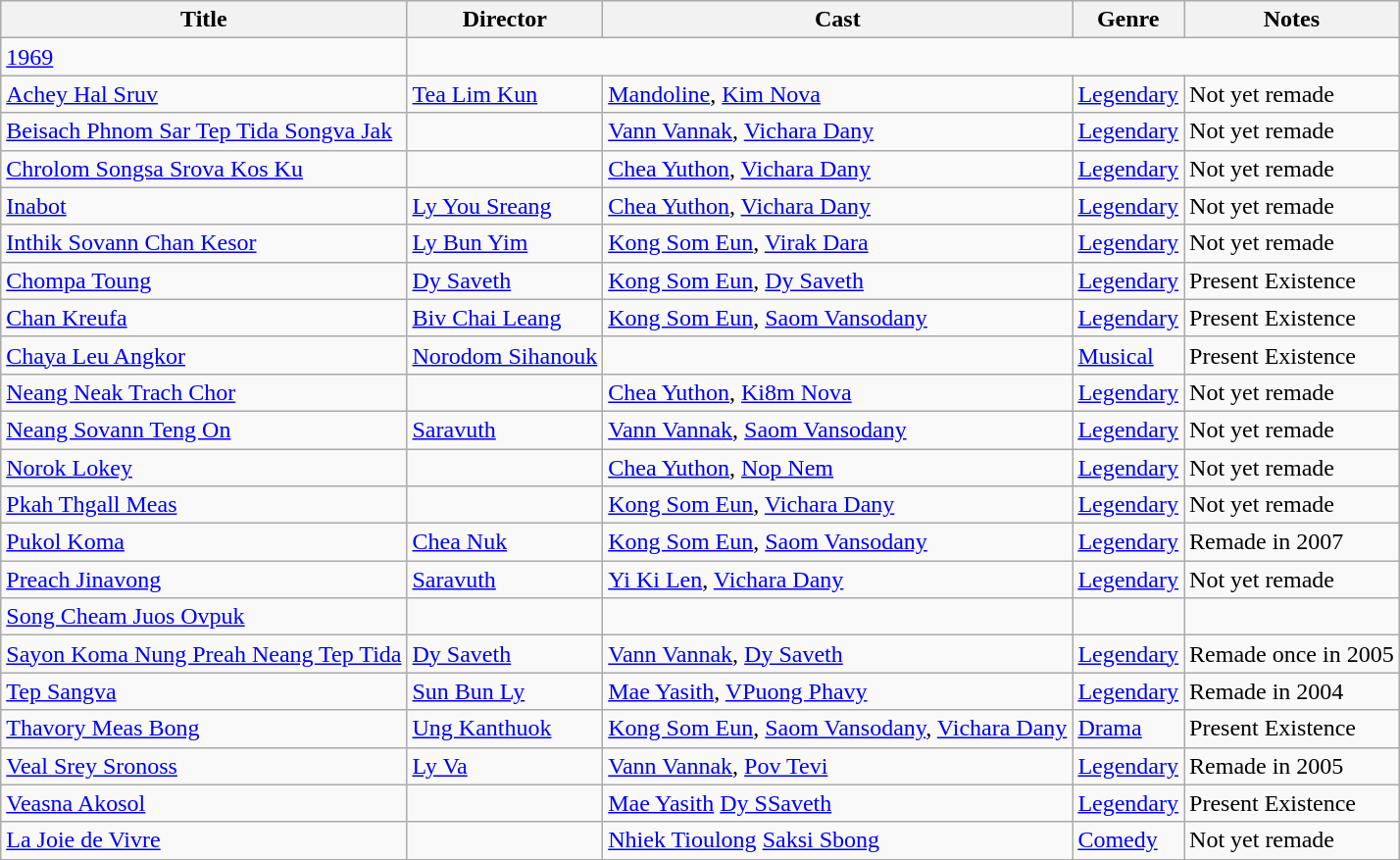<table class="wikitable">
<tr>
<th>Title</th>
<th>Director</th>
<th>Cast</th>
<th>Genre</th>
<th>Notes</th>
</tr>
<tr>
<td><a href='#'>1969</a></td>
</tr>
<tr>
<td><a href='#'>Achey Hal Sruv</a></td>
<td><a href='#'>Tea Lim Kun</a></td>
<td><a href='#'>Mandoline</a>, <a href='#'>Kim Nova</a></td>
<td><a href='#'>Legendary</a></td>
<td>Not yet remade</td>
</tr>
<tr>
<td><a href='#'>Beisach Phnom Sar Tep Tida Songva Jak</a></td>
<td></td>
<td><a href='#'>Vann Vannak</a>, <a href='#'>Vichara Dany</a></td>
<td><a href='#'>Legendary</a></td>
<td>Not yet remade</td>
</tr>
<tr>
<td><a href='#'>Chrolom Songsa Srova Kos Ku</a></td>
<td></td>
<td><a href='#'>Chea Yuthon</a>, <a href='#'>Vichara Dany</a></td>
<td><a href='#'>Legendary</a></td>
<td>Not yet remade</td>
</tr>
<tr>
<td><a href='#'>Inabot</a></td>
<td><a href='#'>Ly You Sreang</a></td>
<td><a href='#'>Chea Yuthon</a>, <a href='#'>Vichara Dany</a></td>
<td><a href='#'>Legendary</a></td>
<td>Not yet remade</td>
</tr>
<tr>
<td><a href='#'>Inthik Sovann Chan Kesor</a></td>
<td><a href='#'>Ly Bun Yim</a></td>
<td><a href='#'>Kong Som Eun</a>, <a href='#'>Virak Dara</a></td>
<td><a href='#'>Legendary</a></td>
<td>Not yet remade</td>
</tr>
<tr>
<td><a href='#'>Chompa Toung</a></td>
<td><a href='#'>Dy Saveth</a></td>
<td><a href='#'>Kong Som Eun</a>, <a href='#'>Dy Saveth</a></td>
<td><a href='#'>Legendary</a></td>
<td>Present Existence</td>
</tr>
<tr>
<td><a href='#'>Chan Kreufa</a></td>
<td><a href='#'>Biv Chai Leang</a></td>
<td><a href='#'>Kong Som Eun</a>, <a href='#'>Saom Vansodany</a></td>
<td><a href='#'>Legendary</a></td>
<td>Present Existence</td>
</tr>
<tr>
<td><a href='#'>Chaya Leu Angkor</a></td>
<td><a href='#'>Norodom Sihanouk</a></td>
<td></td>
<td><a href='#'>Musical</a></td>
<td>Present Existence</td>
</tr>
<tr>
<td><a href='#'>Neang Neak Trach Chor</a></td>
<td></td>
<td><a href='#'>Chea Yuthon</a>, <a href='#'>Ki8m Nova</a></td>
<td><a href='#'>Legendary</a></td>
<td>Not yet remade</td>
</tr>
<tr>
<td><a href='#'>Neang Sovann Teng On</a></td>
<td><a href='#'>Saravuth</a></td>
<td><a href='#'>Vann Vannak</a>, <a href='#'>Saom Vansodany</a></td>
<td><a href='#'>Legendary</a></td>
<td>Not yet remade</td>
</tr>
<tr>
<td><a href='#'>Norok Lokey</a></td>
<td></td>
<td><a href='#'>Chea Yuthon</a>, <a href='#'>Nop Nem</a></td>
<td><a href='#'>Legendary</a></td>
<td>Not yet remade</td>
</tr>
<tr>
<td><a href='#'>Pkah Thgall Meas</a></td>
<td></td>
<td><a href='#'>Kong Som Eun</a>, <a href='#'>Vichara Dany</a></td>
<td><a href='#'>Legendary</a></td>
<td>Not yet remade</td>
</tr>
<tr>
<td><a href='#'>Pukol Koma</a></td>
<td><a href='#'>Chea Nuk</a></td>
<td><a href='#'>Kong Som Eun</a>, <a href='#'>Saom Vansodany</a></td>
<td><a href='#'>Legendary</a></td>
<td>Remade in 2007</td>
</tr>
<tr>
<td><a href='#'>Preach Jinavong</a></td>
<td><a href='#'>Saravuth</a></td>
<td><a href='#'>Yi Ki Len</a>, <a href='#'>Vichara Dany</a></td>
<td><a href='#'>Legendary</a></td>
<td>Not yet remade</td>
</tr>
<tr>
<td><a href='#'>Song Cheam Juos Ovpuk</a></td>
<td></td>
<td></td>
<td></td>
<td></td>
</tr>
<tr>
<td><a href='#'>Sayon Koma Nung Preah Neang Tep Tida</a></td>
<td><a href='#'>Dy Saveth</a></td>
<td><a href='#'>Vann Vannak</a>, <a href='#'>Dy Saveth</a></td>
<td><a href='#'>Legendary</a></td>
<td>Remade once in 2005</td>
</tr>
<tr>
<td><a href='#'>Tep Sangva</a></td>
<td><a href='#'>Sun Bun Ly</a></td>
<td><a href='#'>Mae Yasith</a>, <a href='#'>VPuong Phavy</a></td>
<td><a href='#'>Legendary</a></td>
<td>Remade in 2004</td>
</tr>
<tr>
<td><a href='#'>Thavory Meas Bong</a></td>
<td><a href='#'>Ung Kanthuok</a></td>
<td><a href='#'>Kong Som Eun</a>, <a href='#'>Saom Vansodany</a>, <a href='#'>Vichara Dany</a></td>
<td><a href='#'>Drama</a></td>
<td>Present Existence</td>
</tr>
<tr>
<td><a href='#'>Veal Srey Sronoss</a></td>
<td><a href='#'>Ly Va</a></td>
<td><a href='#'>Vann Vannak</a>, <a href='#'>Pov Tevi</a></td>
<td><a href='#'>Legendary</a></td>
<td>Remade in 2005</td>
</tr>
<tr>
<td><a href='#'>Veasna Akosol</a></td>
<td></td>
<td><a href='#'>Mae Yasith</a> <a href='#'>Dy SSaveth</a></td>
<td><a href='#'>Legendary</a></td>
<td>Present Existence</td>
</tr>
<tr>
<td><a href='#'>La Joie de Vivre</a></td>
<td></td>
<td><a href='#'>Nhiek Tioulong</a> <a href='#'>Saksi Sbong</a></td>
<td><a href='#'>Comedy</a></td>
<td>Not yet remade</td>
</tr>
<tr>
</tr>
</table>
